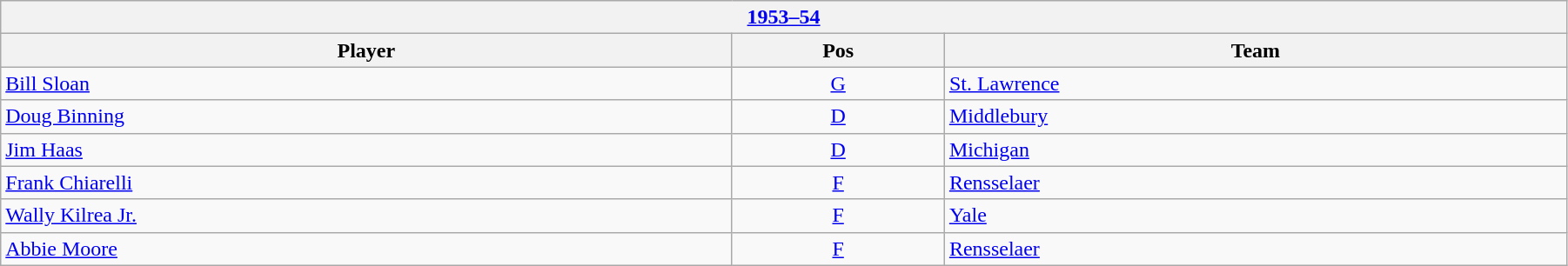<table class="wikitable" width=95%>
<tr>
<th colspan=3><a href='#'>1953–54</a></th>
</tr>
<tr>
<th>Player</th>
<th>Pos</th>
<th>Team</th>
</tr>
<tr>
<td><a href='#'>Bill Sloan</a></td>
<td style="text-align:center;"><a href='#'>G</a></td>
<td><a href='#'>St. Lawrence</a></td>
</tr>
<tr>
<td><a href='#'>Doug Binning</a></td>
<td style="text-align:center;"><a href='#'>D</a></td>
<td><a href='#'>Middlebury</a></td>
</tr>
<tr>
<td><a href='#'>Jim Haas</a></td>
<td style="text-align:center;"><a href='#'>D</a></td>
<td><a href='#'>Michigan</a></td>
</tr>
<tr>
<td><a href='#'>Frank Chiarelli</a></td>
<td style="text-align:center;"><a href='#'>F</a></td>
<td><a href='#'>Rensselaer</a></td>
</tr>
<tr>
<td><a href='#'>Wally Kilrea Jr.</a></td>
<td style="text-align:center;"><a href='#'>F</a></td>
<td><a href='#'>Yale</a></td>
</tr>
<tr>
<td><a href='#'>Abbie Moore</a></td>
<td style="text-align:center;"><a href='#'>F</a></td>
<td><a href='#'>Rensselaer</a></td>
</tr>
</table>
